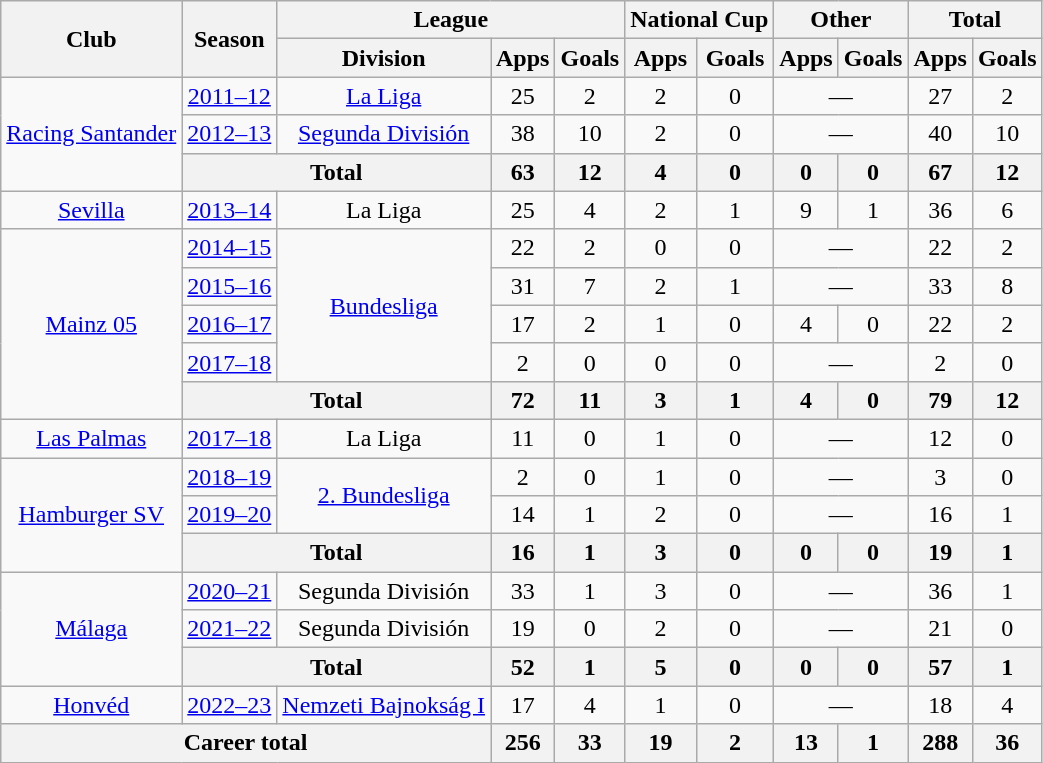<table class="wikitable" style="text-align:center">
<tr>
<th rowspan="2">Club</th>
<th rowspan="2">Season</th>
<th colspan="3">League</th>
<th colspan="2">National Cup</th>
<th colspan="2">Other</th>
<th colspan="2">Total</th>
</tr>
<tr>
<th>Division</th>
<th>Apps</th>
<th>Goals</th>
<th>Apps</th>
<th>Goals</th>
<th>Apps</th>
<th>Goals</th>
<th>Apps</th>
<th>Goals</th>
</tr>
<tr>
<td rowspan="3"><a href='#'>Racing Santander</a></td>
<td><a href='#'>2011–12</a></td>
<td><a href='#'>La Liga</a></td>
<td>25</td>
<td>2</td>
<td>2</td>
<td>0</td>
<td colspan="2">—</td>
<td>27</td>
<td>2</td>
</tr>
<tr>
<td><a href='#'>2012–13</a></td>
<td><a href='#'>Segunda División</a></td>
<td>38</td>
<td>10</td>
<td>2</td>
<td>0</td>
<td colspan="2">—</td>
<td>40</td>
<td>10</td>
</tr>
<tr>
<th colspan="2">Total</th>
<th>63</th>
<th>12</th>
<th>4</th>
<th>0</th>
<th>0</th>
<th>0</th>
<th>67</th>
<th>12</th>
</tr>
<tr>
<td><a href='#'>Sevilla</a></td>
<td><a href='#'>2013–14</a></td>
<td>La Liga</td>
<td>25</td>
<td>4</td>
<td>2</td>
<td>1</td>
<td>9</td>
<td>1</td>
<td>36</td>
<td>6</td>
</tr>
<tr>
<td rowspan="5"><a href='#'>Mainz 05</a></td>
<td><a href='#'>2014–15</a></td>
<td rowspan="4"><a href='#'>Bundesliga</a></td>
<td>22</td>
<td>2</td>
<td>0</td>
<td>0</td>
<td colspan="2">—</td>
<td>22</td>
<td>2</td>
</tr>
<tr>
<td><a href='#'>2015–16</a></td>
<td>31</td>
<td>7</td>
<td>2</td>
<td>1</td>
<td colspan="2">—</td>
<td>33</td>
<td>8</td>
</tr>
<tr>
<td><a href='#'>2016–17</a></td>
<td>17</td>
<td>2</td>
<td>1</td>
<td>0</td>
<td>4</td>
<td>0</td>
<td>22</td>
<td>2</td>
</tr>
<tr>
<td><a href='#'>2017–18</a></td>
<td>2</td>
<td>0</td>
<td>0</td>
<td>0</td>
<td colspan="2">—</td>
<td>2</td>
<td>0</td>
</tr>
<tr>
<th colspan="2">Total</th>
<th>72</th>
<th>11</th>
<th>3</th>
<th>1</th>
<th>4</th>
<th>0</th>
<th>79</th>
<th>12</th>
</tr>
<tr>
<td><a href='#'>Las Palmas</a></td>
<td><a href='#'>2017–18</a></td>
<td>La Liga</td>
<td>11</td>
<td>0</td>
<td>1</td>
<td>0</td>
<td colspan="2">—</td>
<td>12</td>
<td>0</td>
</tr>
<tr>
<td rowspan="3"><a href='#'>Hamburger SV</a></td>
<td><a href='#'>2018–19</a></td>
<td rowspan="2"><a href='#'>2. Bundesliga</a></td>
<td>2</td>
<td>0</td>
<td>1</td>
<td>0</td>
<td colspan="2">—</td>
<td>3</td>
<td>0</td>
</tr>
<tr>
<td><a href='#'>2019–20</a></td>
<td>14</td>
<td>1</td>
<td>2</td>
<td>0</td>
<td colspan="2">—</td>
<td>16</td>
<td>1</td>
</tr>
<tr>
<th colspan="2">Total</th>
<th>16</th>
<th>1</th>
<th>3</th>
<th>0</th>
<th>0</th>
<th>0</th>
<th>19</th>
<th>1</th>
</tr>
<tr>
<td rowspan="3"><a href='#'>Málaga</a></td>
<td><a href='#'>2020–21</a></td>
<td>Segunda División</td>
<td>33</td>
<td>1</td>
<td>3</td>
<td>0</td>
<td colspan="2">—</td>
<td>36</td>
<td>1</td>
</tr>
<tr>
<td><a href='#'>2021–22</a></td>
<td>Segunda División</td>
<td>19</td>
<td>0</td>
<td>2</td>
<td>0</td>
<td colspan="2">—</td>
<td>21</td>
<td>0</td>
</tr>
<tr>
<th colspan="2">Total</th>
<th>52</th>
<th>1</th>
<th>5</th>
<th>0</th>
<th>0</th>
<th>0</th>
<th>57</th>
<th>1</th>
</tr>
<tr>
<td><a href='#'>Honvéd</a></td>
<td><a href='#'>2022–23</a></td>
<td><a href='#'>Nemzeti Bajnokság I</a></td>
<td>17</td>
<td>4</td>
<td>1</td>
<td>0</td>
<td colspan="2">—</td>
<td>18</td>
<td>4</td>
</tr>
<tr>
<th colspan="3">Career total</th>
<th>256</th>
<th>33</th>
<th>19</th>
<th>2</th>
<th>13</th>
<th>1</th>
<th>288</th>
<th>36</th>
</tr>
</table>
